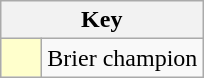<table class="wikitable" style="text-align: center;">
<tr>
<th colspan=2>Key</th>
</tr>
<tr>
<td style="background:#ffffcc; width:20px;"></td>
<td align=left>Brier champion</td>
</tr>
</table>
